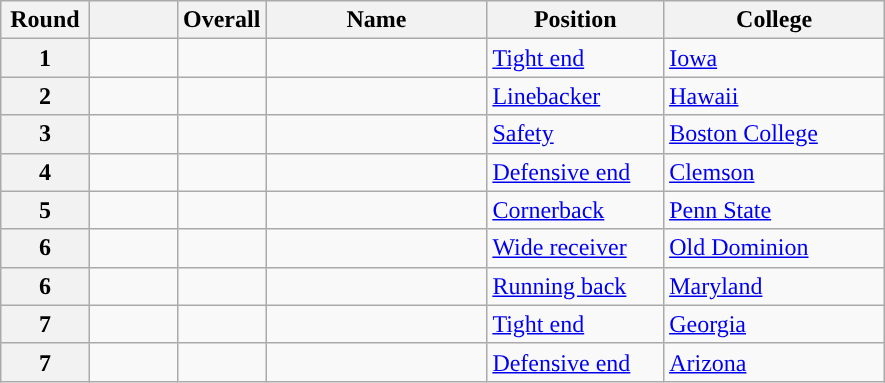<table class="wikitable sortable">
<tr>
<th scope="col" style="width: 10%;">Round</th>
<th scope="col" style="width: 10%;"></th>
<th scope="col" style="width: 10%;">Overall</th>
<th scope="col" style="width: 25%;">Name</th>
<th scope="col" style="width: 20%;">Position</th>
<th scope="col" style="width: 25%;">College</th>
</tr>
<tr>
<th scope="row">1</th>
<td></td>
<td></td>
<td></td>
<td><a href='#'>Tight end</a></td>
<td><a href='#'>Iowa</a></td>
</tr>
<tr>
<th scope="row">2</th>
<td></td>
<td></td>
<td></td>
<td><a href='#'>Linebacker</a></td>
<td><a href='#'>Hawaii</a></td>
</tr>
<tr>
<th scope="row">3</th>
<td></td>
<td></td>
<td></td>
<td><a href='#'>Safety</a></td>
<td><a href='#'>Boston College</a></td>
</tr>
<tr>
<th scope="row">4</th>
<td></td>
<td></td>
<td></td>
<td><a href='#'>Defensive end</a></td>
<td><a href='#'>Clemson</a></td>
</tr>
<tr>
<th scope="row">5</th>
<td></td>
<td></td>
<td></td>
<td><a href='#'>Cornerback</a></td>
<td><a href='#'>Penn State</a></td>
</tr>
<tr>
<th scope="row">6</th>
<td></td>
<td></td>
<td></td>
<td><a href='#'>Wide receiver</a></td>
<td><a href='#'>Old Dominion</a></td>
</tr>
<tr>
<th scope="row">6</th>
<td></td>
<td></td>
<td></td>
<td><a href='#'>Running back</a></td>
<td><a href='#'>Maryland</a></td>
</tr>
<tr>
<th scope="row">7</th>
<td></td>
<td></td>
<td></td>
<td><a href='#'>Tight end</a></td>
<td><a href='#'>Georgia</a></td>
</tr>
<tr>
<th scope="row">7</th>
<td></td>
<td></td>
<td></td>
<td><a href='#'>Defensive end</a></td>
<td><a href='#'>Arizona</a></td>
</tr>
</table>
